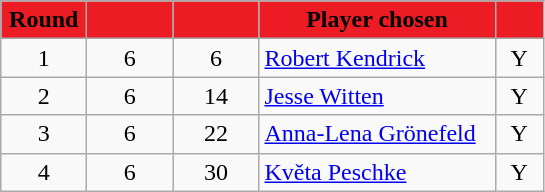<table class="wikitable" style="text-align:left">
<tr>
<th style="background:#ED1C24; color:black" width="50px">Round</th>
<th style="background:#ED1C24; color:black" width="50px"></th>
<th style="background:#ED1C24; color:black" width="50px"></th>
<th style="background:#ED1C24; color:black" width="150px">Player chosen</th>
<th style="background:#ED1C24; color:black" width="25px"></th>
</tr>
<tr>
<td style="text-align:center">1</td>
<td style="text-align:center">6</td>
<td style="text-align:center">6</td>
<td><a href='#'>Robert Kendrick</a></td>
<td style="text-align:center">Y</td>
</tr>
<tr>
<td style="text-align:center">2</td>
<td style="text-align:center">6</td>
<td style="text-align:center">14</td>
<td><a href='#'>Jesse Witten</a></td>
<td style="text-align:center">Y</td>
</tr>
<tr>
<td style="text-align:center">3</td>
<td style="text-align:center">6</td>
<td style="text-align:center">22</td>
<td><a href='#'>Anna-Lena Grönefeld</a></td>
<td style="text-align:center">Y</td>
</tr>
<tr>
<td style="text-align:center">4</td>
<td style="text-align:center">6</td>
<td style="text-align:center">30</td>
<td><a href='#'>Květa Peschke</a></td>
<td style="text-align:center">Y</td>
</tr>
</table>
